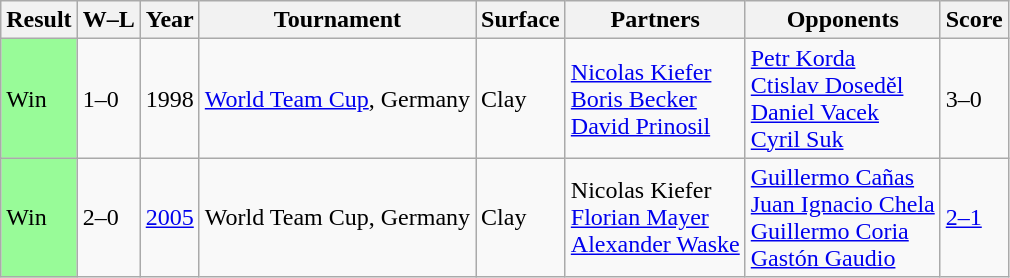<table class="sortable wikitable nowrap">
<tr>
<th>Result</th>
<th class="unsortable">W–L</th>
<th>Year</th>
<th>Tournament</th>
<th>Surface</th>
<th>Partners</th>
<th>Opponents</th>
<th class="unsortable">Score</th>
</tr>
<tr>
<td style="background:#98fb98;">Win</td>
<td>1–0</td>
<td>1998</td>
<td><a href='#'>World Team Cup</a>, Germany</td>
<td>Clay</td>
<td> <a href='#'>Nicolas Kiefer</a><br> <a href='#'>Boris Becker</a><br> <a href='#'>David Prinosil</a></td>
<td> <a href='#'>Petr Korda</a><br> <a href='#'>Ctislav Doseděl</a><br> <a href='#'>Daniel Vacek</a><br> <a href='#'>Cyril Suk</a></td>
<td>3–0</td>
</tr>
<tr>
<td style="background:#98fb98;">Win</td>
<td>2–0</td>
<td><a href='#'>2005</a></td>
<td>World Team Cup, Germany</td>
<td>Clay</td>
<td> Nicolas Kiefer<br> <a href='#'>Florian Mayer</a><br> <a href='#'>Alexander Waske</a></td>
<td> <a href='#'>Guillermo Cañas</a><br> <a href='#'>Juan Ignacio Chela</a><br> <a href='#'>Guillermo Coria</a><br> <a href='#'>Gastón Gaudio</a></td>
<td><a href='#'>2–1</a></td>
</tr>
</table>
